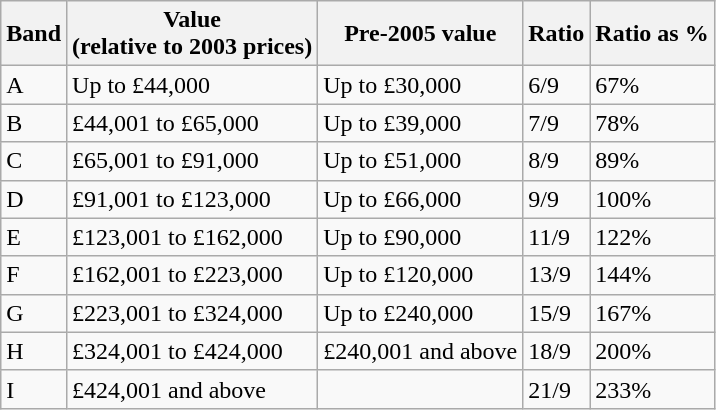<table class="wikitable">
<tr>
<th>Band</th>
<th>Value <br> (relative to 2003 prices)</th>
<th>Pre-2005 value</th>
<th>Ratio</th>
<th>Ratio as %</th>
</tr>
<tr>
<td>A</td>
<td>Up to £44,000</td>
<td>Up to £30,000</td>
<td>6/9</td>
<td>67%</td>
</tr>
<tr>
<td>B</td>
<td>£44,001 to £65,000</td>
<td>Up to £39,000</td>
<td>7/9</td>
<td>78%</td>
</tr>
<tr>
<td>C</td>
<td>£65,001 to £91,000</td>
<td>Up to £51,000</td>
<td>8/9</td>
<td>89%</td>
</tr>
<tr>
<td>D</td>
<td>£91,001 to £123,000</td>
<td>Up to £66,000</td>
<td>9/9</td>
<td>100%</td>
</tr>
<tr>
<td>E</td>
<td>£123,001 to £162,000</td>
<td>Up to £90,000</td>
<td>11/9</td>
<td>122%</td>
</tr>
<tr>
<td>F</td>
<td>£162,001 to £223,000</td>
<td>Up to £120,000</td>
<td>13/9</td>
<td>144%</td>
</tr>
<tr>
<td>G</td>
<td>£223,001 to £324,000</td>
<td>Up to £240,000</td>
<td>15/9</td>
<td>167%</td>
</tr>
<tr>
<td>H</td>
<td>£324,001 to £424,000</td>
<td>£240,001 and above</td>
<td>18/9</td>
<td>200%</td>
</tr>
<tr>
<td>I</td>
<td>£424,001 and above</td>
<td></td>
<td>21/9</td>
<td>233%</td>
</tr>
</table>
